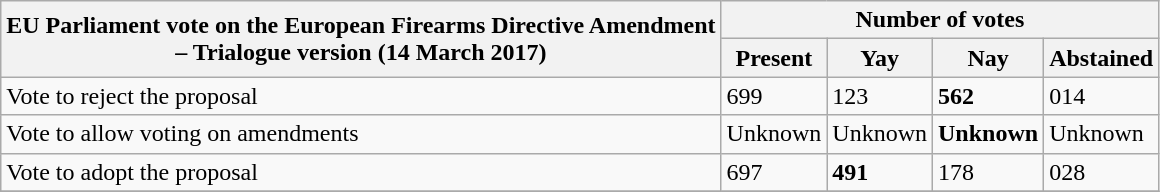<table class="wikitable">
<tr>
<th rowspan="2">EU Parliament vote on the European Firearms Directive Amendment <br> – Trialogue version (14 March 2017)</th>
<th colspan="4">Number of votes</th>
</tr>
<tr>
<th><strong>Present</strong></th>
<th>Yay</th>
<th>Nay</th>
<th><strong>Abstained</strong></th>
</tr>
<tr>
<td>Vote to reject the proposal</td>
<td>699</td>
<td>123</td>
<td><strong><span>562</span></strong></td>
<td>014</td>
</tr>
<tr>
<td>Vote to allow voting on amendments</td>
<td>Unknown</td>
<td>Unknown</td>
<td><strong><span>Unknown</span></strong></td>
<td>Unknown</td>
</tr>
<tr>
<td>Vote to adopt the proposal</td>
<td>697</td>
<td><strong><span>491</span></strong></td>
<td>178</td>
<td>028</td>
</tr>
<tr>
</tr>
</table>
